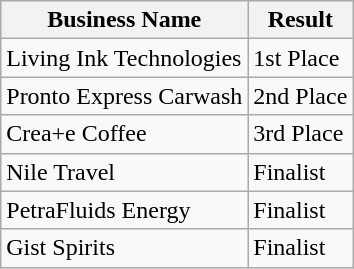<table class="wikitable">
<tr>
<th>Business Name</th>
<th>Result</th>
</tr>
<tr>
<td>Living Ink Technologies</td>
<td>1st Place</td>
</tr>
<tr>
<td>Pronto Express Carwash</td>
<td>2nd Place</td>
</tr>
<tr>
<td>Crea+e Coffee</td>
<td>3rd Place</td>
</tr>
<tr>
<td>Nile Travel</td>
<td>Finalist</td>
</tr>
<tr>
<td>PetraFluids Energy</td>
<td>Finalist</td>
</tr>
<tr>
<td>Gist Spirits</td>
<td>Finalist</td>
</tr>
</table>
